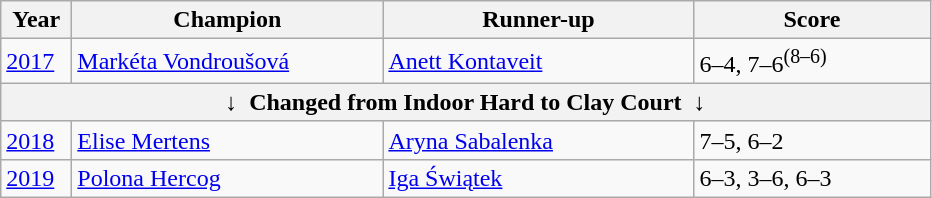<table class="wikitable">
<tr>
<th style="width:40px">Year</th>
<th style="width:200px">Champion</th>
<th style="width:200px">Runner-up</th>
<th style="width:150px" class="unsortable">Score</th>
</tr>
<tr>
<td><a href='#'>2017</a></td>
<td> <a href='#'>Markéta Vondroušová</a></td>
<td> <a href='#'>Anett Kontaveit</a></td>
<td>6–4, 7–6<sup>(8–6)</sup></td>
</tr>
<tr>
<th colspan=4>↓  Changed from Indoor Hard to Clay Court  ↓</th>
</tr>
<tr>
<td><a href='#'>2018</a></td>
<td> <a href='#'>Elise Mertens</a></td>
<td> <a href='#'>Aryna Sabalenka</a></td>
<td>7–5, 6–2</td>
</tr>
<tr>
<td><a href='#'>2019</a></td>
<td> <a href='#'>Polona Hercog</a></td>
<td> <a href='#'>Iga Świątek</a></td>
<td>6–3, 3–6, 6–3</td>
</tr>
</table>
